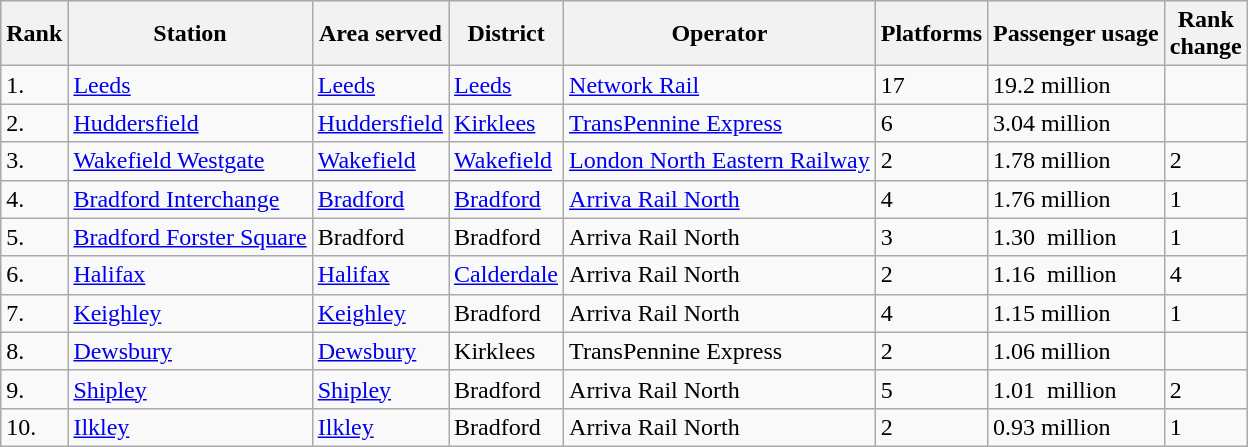<table class="wikitable sortable"  width= align=center>
<tr style="background:lightgrey;">
<th>Rank</th>
<th>Station</th>
<th>Area served</th>
<th>District</th>
<th>Operator</th>
<th>Platforms</th>
<th>Passenger usage</th>
<th>Rank<br>change</th>
</tr>
<tr>
<td>1.</td>
<td><a href='#'>Leeds</a></td>
<td><a href='#'>Leeds</a></td>
<td><a href='#'>Leeds</a></td>
<td><a href='#'>Network Rail</a></td>
<td>17</td>
<td>19.2 million</td>
<td></td>
</tr>
<tr>
<td>2.</td>
<td><a href='#'>Huddersfield</a></td>
<td><a href='#'>Huddersfield</a></td>
<td><a href='#'>Kirklees</a></td>
<td><a href='#'>TransPennine Express</a></td>
<td>6</td>
<td>3.04 million</td>
<td></td>
</tr>
<tr>
<td>3.</td>
<td><a href='#'>Wakefield Westgate</a></td>
<td><a href='#'>Wakefield</a></td>
<td><a href='#'>Wakefield</a></td>
<td><a href='#'>London North Eastern Railway</a></td>
<td>2</td>
<td>1.78 million</td>
<td>2</td>
</tr>
<tr>
<td>4.</td>
<td><a href='#'>Bradford Interchange</a></td>
<td><a href='#'>Bradford</a></td>
<td><a href='#'>Bradford</a></td>
<td><a href='#'>Arriva Rail North</a></td>
<td>4</td>
<td>1.76 million</td>
<td>1</td>
</tr>
<tr>
<td>5.</td>
<td><a href='#'>Bradford Forster Square</a></td>
<td>Bradford</td>
<td>Bradford</td>
<td>Arriva Rail North</td>
<td>3</td>
<td>1.30  million</td>
<td>1</td>
</tr>
<tr>
<td>6.</td>
<td><a href='#'>Halifax</a></td>
<td><a href='#'>Halifax</a></td>
<td><a href='#'>Calderdale</a></td>
<td>Arriva Rail North</td>
<td>2</td>
<td>1.16  million</td>
<td>4</td>
</tr>
<tr>
<td>7.</td>
<td><a href='#'>Keighley</a></td>
<td><a href='#'>Keighley</a></td>
<td>Bradford</td>
<td>Arriva Rail North</td>
<td>4</td>
<td>1.15 million</td>
<td>1</td>
</tr>
<tr>
<td>8.</td>
<td><a href='#'>Dewsbury</a></td>
<td><a href='#'>Dewsbury</a></td>
<td>Kirklees</td>
<td>TransPennine Express</td>
<td>2</td>
<td>1.06 million</td>
<td></td>
</tr>
<tr>
<td>9.</td>
<td><a href='#'>Shipley</a></td>
<td><a href='#'>Shipley</a></td>
<td>Bradford</td>
<td>Arriva Rail North</td>
<td>5</td>
<td>1.01  million</td>
<td>2</td>
</tr>
<tr>
<td>10.</td>
<td><a href='#'>Ilkley</a></td>
<td><a href='#'>Ilkley</a></td>
<td>Bradford</td>
<td>Arriva Rail North</td>
<td>2</td>
<td>0.93 million</td>
<td>1</td>
</tr>
</table>
